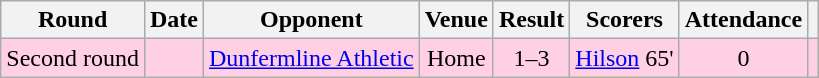<table class="wikitable" style="text-align:center;">
<tr>
<th>Round</th>
<th>Date</th>
<th>Opponent</th>
<th>Venue</th>
<th>Result</th>
<th>Scorers</th>
<th>Attendance</th>
<th></th>
</tr>
<tr style="background-color: #ffd0e3;">
<td>Second round</td>
<td></td>
<td><a href='#'>Dunfermline Athletic</a></td>
<td>Home</td>
<td>1–3</td>
<td><a href='#'>Hilson</a> 65'</td>
<td>0</td>
<td></td>
</tr>
</table>
